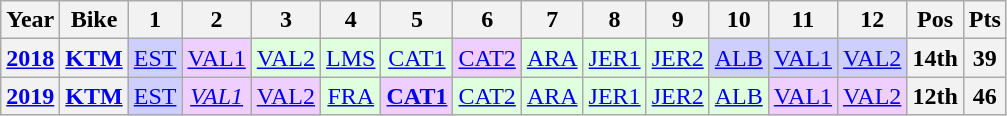<table class="wikitable" style="text-align:center;">
<tr>
<th>Year</th>
<th>Bike</th>
<th>1</th>
<th>2</th>
<th>3</th>
<th>4</th>
<th>5</th>
<th>6</th>
<th>7</th>
<th>8</th>
<th>9</th>
<th>10</th>
<th>11</th>
<th>12</th>
<th>Pos</th>
<th>Pts</th>
</tr>
<tr>
<th><a href='#'>2018</a></th>
<th><a href='#'>KTM</a></th>
<td style="background:#cfcfff;"><a href='#'>EST</a><br></td>
<td style="background:#efcfff;"><a href='#'>VAL1</a><br></td>
<td style="background:#dfffdf;"><a href='#'>VAL2</a><br></td>
<td style="background:#dfffdf;"><a href='#'>LMS</a><br></td>
<td style="background:#dfffdf;"><a href='#'>CAT1</a><br></td>
<td style="background:#efcfff;"><a href='#'>CAT2</a><br></td>
<td style="background:#dfffdf;"><a href='#'>ARA</a><br></td>
<td style="background:#dfffdf;"><a href='#'>JER1</a><br></td>
<td style="background:#dfffdf;"><a href='#'>JER2</a><br></td>
<td style="background:#cfcfff;"><a href='#'>ALB</a><br></td>
<td style="background:#cfcfff;"><a href='#'>VAL1</a><br></td>
<td style="background:#cfcfff;"><a href='#'>VAL2</a><br></td>
<th>14th</th>
<th>39</th>
</tr>
<tr>
<th align="left"><a href='#'>2019</a></th>
<th><a href='#'>KTM</a></th>
<td style="background:#CFCFFF;"><a href='#'>EST</a><br></td>
<td style="background:#efcfff;"><em><a href='#'>VAL1</a></em><br></td>
<td style="background:#efcfff;"><a href='#'>VAL2</a><br></td>
<td style="background:#dfffdf;"><a href='#'>FRA</a><br></td>
<td style="background:#efcfff;"><strong><a href='#'>CAT1</a></strong><br></td>
<td style="background:#dfffdf;"><a href='#'>CAT2</a><br></td>
<td style="background:#dfffdf;"><a href='#'>ARA</a><br></td>
<td style="background:#dfffdf;"><a href='#'>JER1</a><br></td>
<td style="background:#dfffdf;"><a href='#'>JER2</a><br></td>
<td style="background:#dfffdf;"><a href='#'>ALB</a><br></td>
<td style="background:#efcfff;"><a href='#'>VAL1</a><br></td>
<td style="background:#efcfff;"><a href='#'>VAL2</a><br></td>
<th>12th</th>
<th>46</th>
</tr>
</table>
